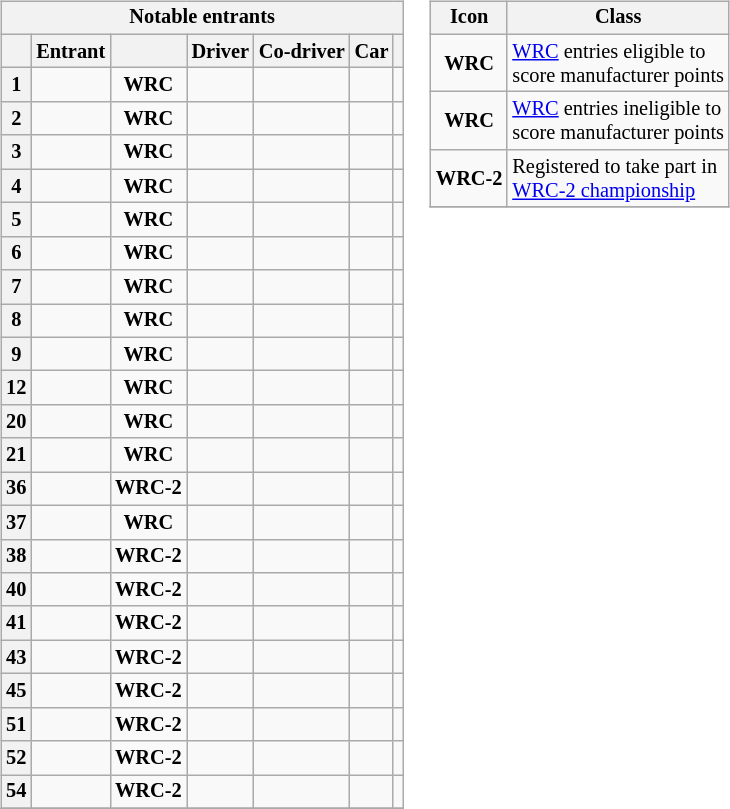<table>
<tr>
<td><br><table class="wikitable plainrowheaders sortable" style="font-size: 85%">
<tr>
<th scope=row colspan="7" style="text-align: center;"><strong>Notable entrants</strong></th>
</tr>
<tr>
<th scope=col></th>
<th scope=col>Entrant</th>
<th scope=col></th>
<th scope=col>Driver</th>
<th scope=col>Co-driver</th>
<th scope=col>Car</th>
<th scope=col></th>
</tr>
<tr>
<th scope=row style="text-align: center;">1</th>
<td></td>
<td align="center"><strong><span>WRC</span></strong></td>
<td></td>
<td></td>
<td></td>
<td align="center"></td>
</tr>
<tr>
<th scope=row style="text-align: center;">2</th>
<td></td>
<td align="center"><strong><span>WRC</span></strong></td>
<td></td>
<td></td>
<td></td>
<td align="center"></td>
</tr>
<tr>
<th scope=row style="text-align: center;">3</th>
<td></td>
<td align="center"><strong><span>WRC</span></strong></td>
<td></td>
<td></td>
<td></td>
<td align="center"></td>
</tr>
<tr>
<th scope=row style="text-align: center;">4</th>
<td></td>
<td align="center"><strong><span>WRC</span></strong></td>
<td></td>
<td></td>
<td></td>
<td align="center"></td>
</tr>
<tr>
<th scope=row style="text-align: center;">5</th>
<td></td>
<td align="center"><strong><span>WRC</span></strong></td>
<td></td>
<td></td>
<td></td>
<td align="center"></td>
</tr>
<tr>
<th scope=row style="text-align: center;">6</th>
<td></td>
<td align="center"><strong><span>WRC</span></strong></td>
<td></td>
<td></td>
<td></td>
<td align="center"></td>
</tr>
<tr>
<th scope=row style="text-align: center;">7</th>
<td></td>
<td align="center"><strong><span>WRC</span></strong></td>
<td></td>
<td></td>
<td></td>
<td align="center"></td>
</tr>
<tr>
<th scope=row style="text-align: center;">8</th>
<td></td>
<td align="center"><strong><span>WRC</span></strong></td>
<td></td>
<td></td>
<td></td>
<td align="center"></td>
</tr>
<tr>
<th scope=row style="text-align: center;">9</th>
<td></td>
<td align="center"><strong><span>WRC</span></strong></td>
<td></td>
<td></td>
<td></td>
<td align="center"></td>
</tr>
<tr>
<th scope=row style="text-align: center;">12</th>
<td></td>
<td align="center"><strong><span>WRC</span></strong></td>
<td></td>
<td></td>
<td></td>
<td align="center"></td>
</tr>
<tr>
<th scope=row style="text-align: center;">20</th>
<td></td>
<td align="center"><strong><span>WRC</span></strong></td>
<td></td>
<td></td>
<td></td>
<td align="center"></td>
</tr>
<tr>
<th scope=row style="text-align: center;">21</th>
<td></td>
<td align="center"><strong><span>WRC</span></strong></td>
<td></td>
<td></td>
<td></td>
<td align="center"></td>
</tr>
<tr>
<th scope=row style="text-align: center;">36</th>
<td></td>
<td align="center"><strong><span>WRC-2</span></strong></td>
<td></td>
<td></td>
<td></td>
<td align="center"></td>
</tr>
<tr>
<th scope=row style="text-align: center;">37</th>
<td></td>
<td align="center"><strong><span>WRC</span></strong></td>
<td></td>
<td></td>
<td></td>
<td align="center"></td>
</tr>
<tr>
<th scope=row style="text-align: center;">38</th>
<td></td>
<td align="center"><strong><span>WRC-2</span></strong></td>
<td></td>
<td></td>
<td></td>
<td align="center"></td>
</tr>
<tr>
<th scope=row style="text-align: center;">40</th>
<td></td>
<td align="center"><strong><span>WRC-2</span></strong></td>
<td></td>
<td></td>
<td></td>
<td align="center"></td>
</tr>
<tr>
<th scope=row style="text-align: center;">41</th>
<td></td>
<td align="center"><strong><span>WRC-2</span></strong></td>
<td></td>
<td></td>
<td></td>
<td align="center"></td>
</tr>
<tr>
<th scope=row style="text-align: center;">43</th>
<td></td>
<td align="center"><strong><span>WRC-2</span></strong></td>
<td></td>
<td></td>
<td></td>
<td align="center"></td>
</tr>
<tr>
<th scope=row style="text-align: center;">45</th>
<td></td>
<td align="center"><strong><span>WRC-2</span></strong></td>
<td></td>
<td></td>
<td></td>
<td align="center"></td>
</tr>
<tr>
<th scope=row style="text-align: center;">51</th>
<td></td>
<td align="center"><strong><span>WRC-2</span></strong></td>
<td></td>
<td></td>
<td></td>
<td align="center"></td>
</tr>
<tr>
<th scope=row style="text-align: center;">52</th>
<td></td>
<td align="center"><strong><span>WRC-2</span></strong></td>
<td></td>
<td></td>
<td></td>
<td align="center"></td>
</tr>
<tr>
<th scope=row style="text-align: center;">54</th>
<td></td>
<td align="center"><strong><span>WRC-2</span></strong></td>
<td></td>
<td></td>
<td></td>
<td align="center"></td>
</tr>
<tr>
</tr>
</table>
</td>
<td valign="top"><br><table align="right" class="wikitable" style="font-size: 85%;">
<tr>
<th>Icon</th>
<th>Class</th>
</tr>
<tr>
<td align="center"><strong><span>WRC</span></strong></td>
<td><a href='#'>WRC</a> entries eligible to<br>score manufacturer points</td>
</tr>
<tr>
<td align="center"><strong><span>WRC</span></strong></td>
<td><a href='#'>WRC</a> entries ineligible to<br>score manufacturer points</td>
</tr>
<tr>
<td align="center"><strong><span>WRC-2</span></strong></td>
<td>Registered to take part in<br><a href='#'>WRC-2 championship</a></td>
</tr>
<tr>
</tr>
</table>
</td>
</tr>
</table>
